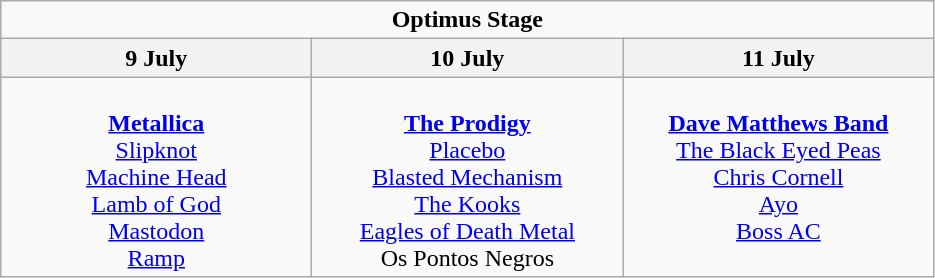<table class="wikitable">
<tr>
<td colspan="3" align="center"><strong>Optimus Stage</strong></td>
</tr>
<tr>
<th>9 July</th>
<th>10 July</th>
<th>11 July</th>
</tr>
<tr>
<td valign="top" align="center" width="200"><br><strong><a href='#'>Metallica</a></strong><br><a href='#'>Slipknot</a><br><a href='#'>Machine Head</a><br><a href='#'>Lamb of God</a><br><a href='#'>Mastodon</a><br><a href='#'>Ramp</a></td>
<td valign="top" align="center" width="200"><br><strong><a href='#'>The Prodigy</a></strong><br><a href='#'>Placebo</a><br><a href='#'>Blasted Mechanism</a><br><a href='#'>The Kooks</a><br><a href='#'>Eagles of Death Metal</a><br>Os Pontos Negros</td>
<td valign="top" align="center" width="200"><br><strong><a href='#'>Dave Matthews Band</a></strong><br><a href='#'>The Black Eyed Peas</a><br><a href='#'>Chris Cornell</a><br><a href='#'>Ayo</a><br><a href='#'>Boss AC</a></td>
</tr>
</table>
